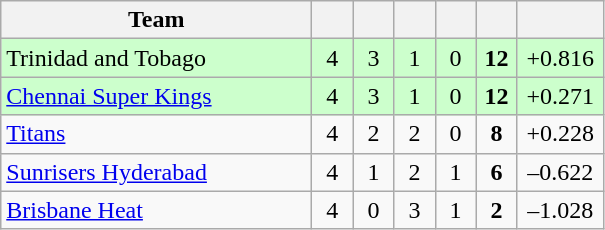<table class="wikitable" style="text-align: center">
<tr>
<th style="width:200px">Team</th>
<th style="width:20px"></th>
<th style="width:20px"></th>
<th style="width:20px"></th>
<th style="width:20px"></th>
<th style="width:20px"></th>
<th style="width:50px"></th>
</tr>
<tr style="background-color:#cfc">
<td style="text-align:left">Trinidad and Tobago</td>
<td>4</td>
<td>3</td>
<td>1</td>
<td>0</td>
<td><strong>12</strong></td>
<td>+0.816</td>
</tr>
<tr style="background:#cfc">
<td style="text-align:left"><a href='#'>Chennai Super Kings</a></td>
<td>4</td>
<td>3</td>
<td>1</td>
<td>0</td>
<td><strong>12</strong></td>
<td>+0.271</td>
</tr>
<tr style="background:#red">
<td style="text-align:left"><a href='#'>Titans</a></td>
<td>4</td>
<td>2</td>
<td>2</td>
<td>0</td>
<td><strong>8</strong></td>
<td>+0.228</td>
</tr>
<tr style="background:#red">
<td style="text-align:left"><a href='#'>Sunrisers Hyderabad</a></td>
<td>4</td>
<td>1</td>
<td>2</td>
<td>1</td>
<td><strong>6</strong></td>
<td>–0.622</td>
</tr>
<tr style="background:#red">
<td style="text-align:left"><a href='#'>Brisbane Heat</a></td>
<td>4</td>
<td>0</td>
<td>3</td>
<td>1</td>
<td><strong>2</strong></td>
<td>–1.028</td>
</tr>
</table>
